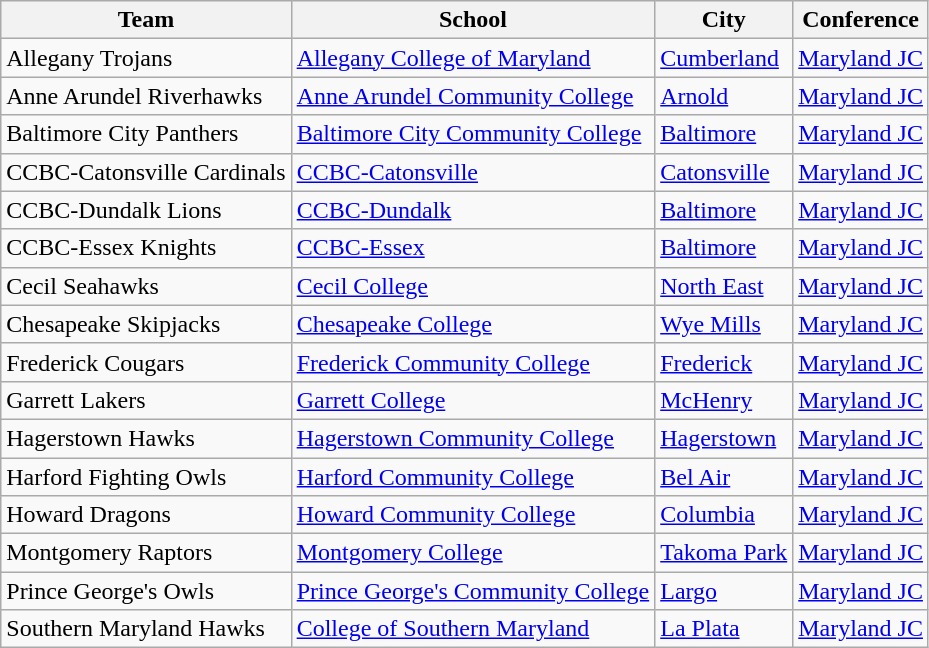<table class="sortable wikitable">
<tr>
<th>Team</th>
<th>School</th>
<th>City</th>
<th>Conference</th>
</tr>
<tr>
<td>Allegany Trojans</td>
<td><a href='#'>Allegany College of Maryland</a></td>
<td><a href='#'>Cumberland</a></td>
<td><a href='#'>Maryland JC</a></td>
</tr>
<tr>
<td>Anne Arundel Riverhawks</td>
<td><a href='#'>Anne Arundel Community College</a></td>
<td><a href='#'>Arnold</a></td>
<td><a href='#'>Maryland JC</a></td>
</tr>
<tr>
<td>Baltimore City Panthers</td>
<td><a href='#'>Baltimore City Community College</a></td>
<td><a href='#'>Baltimore</a></td>
<td><a href='#'>Maryland JC</a></td>
</tr>
<tr>
<td>CCBC-Catonsville Cardinals</td>
<td><a href='#'>CCBC-Catonsville</a></td>
<td><a href='#'>Catonsville</a></td>
<td><a href='#'>Maryland JC</a></td>
</tr>
<tr>
<td>CCBC-Dundalk Lions</td>
<td><a href='#'>CCBC-Dundalk</a></td>
<td><a href='#'>Baltimore</a></td>
<td><a href='#'>Maryland JC</a></td>
</tr>
<tr>
<td>CCBC-Essex Knights</td>
<td><a href='#'>CCBC-Essex</a></td>
<td><a href='#'>Baltimore</a></td>
<td><a href='#'>Maryland JC</a></td>
</tr>
<tr>
<td>Cecil Seahawks</td>
<td><a href='#'>Cecil College</a></td>
<td><a href='#'>North East</a></td>
<td><a href='#'>Maryland JC</a></td>
</tr>
<tr>
<td>Chesapeake Skipjacks</td>
<td><a href='#'>Chesapeake College</a></td>
<td><a href='#'>Wye Mills</a></td>
<td><a href='#'>Maryland JC</a></td>
</tr>
<tr>
<td>Frederick Cougars</td>
<td><a href='#'>Frederick Community College</a></td>
<td><a href='#'>Frederick</a></td>
<td><a href='#'>Maryland JC</a></td>
</tr>
<tr>
<td>Garrett Lakers</td>
<td><a href='#'>Garrett College</a></td>
<td><a href='#'>McHenry</a></td>
<td><a href='#'>Maryland JC</a></td>
</tr>
<tr>
<td>Hagerstown Hawks</td>
<td><a href='#'>Hagerstown Community College</a></td>
<td><a href='#'>Hagerstown</a></td>
<td><a href='#'>Maryland JC</a></td>
</tr>
<tr>
<td>Harford Fighting Owls</td>
<td><a href='#'>Harford Community College</a></td>
<td><a href='#'>Bel Air</a></td>
<td><a href='#'>Maryland JC</a></td>
</tr>
<tr>
<td>Howard Dragons</td>
<td><a href='#'>Howard Community College</a></td>
<td><a href='#'>Columbia</a></td>
<td><a href='#'>Maryland JC</a></td>
</tr>
<tr>
<td>Montgomery Raptors</td>
<td><a href='#'>Montgomery College</a></td>
<td><a href='#'>Takoma Park</a></td>
<td><a href='#'>Maryland JC</a></td>
</tr>
<tr>
<td>Prince George's  Owls</td>
<td><a href='#'>Prince George's Community College</a></td>
<td><a href='#'>Largo</a></td>
<td><a href='#'>Maryland JC</a></td>
</tr>
<tr>
<td>Southern Maryland Hawks</td>
<td><a href='#'>College of Southern Maryland</a></td>
<td><a href='#'>La Plata</a></td>
<td><a href='#'>Maryland JC</a></td>
</tr>
</table>
